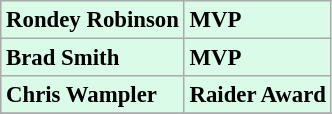<table class="wikitable" style="background:#d9fbe8; font-size:95%;">
<tr>
<td><strong>Rondey Robinson</strong></td>
<td><strong>MVP</strong></td>
</tr>
<tr>
<td><strong>Brad Smith</strong></td>
<td><strong>MVP</strong></td>
</tr>
<tr>
<td><strong>Chris Wampler</strong></td>
<td><strong>Raider Award</strong></td>
</tr>
<tr>
</tr>
</table>
